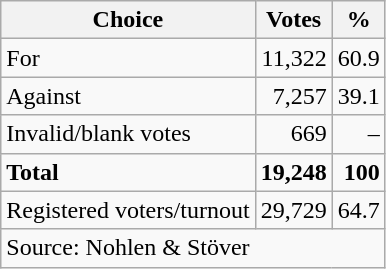<table class=wikitable style=text-align:right>
<tr>
<th>Choice</th>
<th>Votes</th>
<th>%</th>
</tr>
<tr>
<td align=left>For</td>
<td>11,322</td>
<td>60.9</td>
</tr>
<tr>
<td align=left>Against</td>
<td>7,257</td>
<td>39.1</td>
</tr>
<tr>
<td align=left>Invalid/blank votes</td>
<td>669</td>
<td>–</td>
</tr>
<tr>
<td align=left><strong>Total</strong></td>
<td><strong>19,248</strong></td>
<td><strong>100</strong></td>
</tr>
<tr>
<td align=left>Registered voters/turnout</td>
<td>29,729</td>
<td>64.7</td>
</tr>
<tr>
<td align=left colspan=3>Source: Nohlen & Stöver</td>
</tr>
</table>
